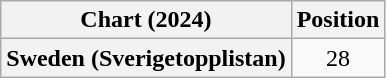<table class="wikitable plainrowheaders" style="text-align:center">
<tr>
<th scope="col">Chart (2024)</th>
<th scope="col">Position</th>
</tr>
<tr>
<th scope="row">Sweden (Sverigetopplistan)</th>
<td>28</td>
</tr>
</table>
